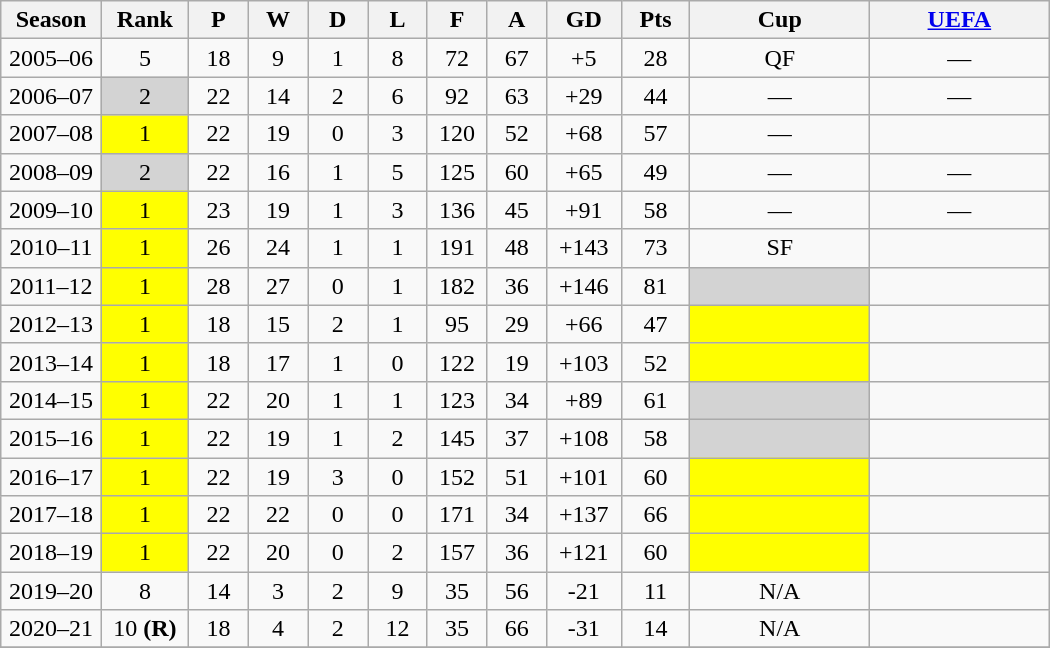<table class="wikitable sortable" style="width:700px; text-align:center;">
<tr>
<th style="width:40px;">Season</th>
<th style="width:40px;">Rank</th>
<th style="width:25px;">P</th>
<th style="width:25px;">W</th>
<th style="width:25px;">D</th>
<th style="width:25px;">L</th>
<th style="width:25px;">F</th>
<th style="width:25px;">A</th>
<th style="width:30px;">GD</th>
<th style="width:30px;">Pts</th>
<th style="width:90px;">Cup</th>
<th style="width:90px;"><a href='#'>UEFA</a></th>
</tr>
<tr>
<td>2005–06</td>
<td>5</td>
<td>18</td>
<td>9</td>
<td>1</td>
<td>8</td>
<td>72</td>
<td>67</td>
<td>+5</td>
<td>28</td>
<td>QF</td>
<td>—</td>
</tr>
<tr>
<td>2006–07</td>
<td style="background:lightgray;">2</td>
<td>22</td>
<td>14</td>
<td>2</td>
<td>6</td>
<td>92</td>
<td>63</td>
<td>+29</td>
<td>44</td>
<td>—</td>
<td>—</td>
</tr>
<tr>
<td>2007–08</td>
<td style="background:yellow;">1</td>
<td>22</td>
<td>19</td>
<td>0</td>
<td>3</td>
<td>120</td>
<td>52</td>
<td>+68</td>
<td>57</td>
<td>—</td>
<td></td>
</tr>
<tr>
<td>2008–09</td>
<td style="background:lightgray;">2</td>
<td>22</td>
<td>16</td>
<td>1</td>
<td>5</td>
<td>125</td>
<td>60</td>
<td>+65</td>
<td>49</td>
<td>—</td>
<td>—</td>
</tr>
<tr>
<td>2009–10</td>
<td style="background:yellow;">1</td>
<td>23</td>
<td>19</td>
<td>1</td>
<td>3</td>
<td>136</td>
<td>45</td>
<td>+91</td>
<td>58</td>
<td>—</td>
<td>—</td>
</tr>
<tr>
<td>2010–11</td>
<td style="background:yellow;">1</td>
<td>26</td>
<td>24</td>
<td>1</td>
<td>1</td>
<td>191</td>
<td>48</td>
<td>+143</td>
<td>73</td>
<td>SF</td>
<td></td>
</tr>
<tr>
<td>2011–12</td>
<td style="background:yellow;">1</td>
<td>28</td>
<td>27</td>
<td>0</td>
<td>1</td>
<td>182</td>
<td>36</td>
<td>+146</td>
<td>81</td>
<td style="background:lightgray;"></td>
<td></td>
</tr>
<tr>
<td>2012–13</td>
<td style="background:yellow;">1</td>
<td>18</td>
<td>15</td>
<td>2</td>
<td>1</td>
<td>95</td>
<td>29</td>
<td>+66</td>
<td>47</td>
<td style="background:yellow;"></td>
<td></td>
</tr>
<tr>
<td>2013–14</td>
<td style="background:yellow;">1</td>
<td>18</td>
<td>17</td>
<td>1</td>
<td>0</td>
<td>122</td>
<td>19</td>
<td>+103</td>
<td>52</td>
<td style="background:yellow;"></td>
<td></td>
</tr>
<tr>
<td>2014–15</td>
<td style="background:yellow;">1</td>
<td>22</td>
<td>20</td>
<td>1</td>
<td>1</td>
<td>123</td>
<td>34</td>
<td>+89</td>
<td>61</td>
<td style="background:lightgray;"></td>
<td></td>
</tr>
<tr>
<td>2015–16</td>
<td style="background:yellow;">1</td>
<td>22</td>
<td>19</td>
<td>1</td>
<td>2</td>
<td>145</td>
<td>37</td>
<td>+108</td>
<td>58</td>
<td style="background:lightgray;"></td>
<td></td>
</tr>
<tr>
<td>2016–17</td>
<td style="background:yellow;">1</td>
<td>22</td>
<td>19</td>
<td>3</td>
<td>0</td>
<td>152</td>
<td>51</td>
<td>+101</td>
<td>60</td>
<td style="background:yellow;"></td>
<td></td>
</tr>
<tr>
<td>2017–18</td>
<td style="background:yellow;">1</td>
<td>22</td>
<td>22</td>
<td>0</td>
<td>0</td>
<td>171</td>
<td>34</td>
<td>+137</td>
<td>66</td>
<td style="background:yellow;"></td>
<td></td>
</tr>
<tr>
<td>2018–19</td>
<td style="background:yellow;">1</td>
<td>22</td>
<td>20</td>
<td>0</td>
<td>2</td>
<td>157</td>
<td>36</td>
<td>+121</td>
<td>60</td>
<td style="background:yellow;"></td>
<td></td>
</tr>
<tr>
<td>2019–20</td>
<td>8</td>
<td>14</td>
<td>3</td>
<td>2</td>
<td>9</td>
<td>35</td>
<td>56</td>
<td>-21</td>
<td>11</td>
<td>N/A</td>
<td></td>
</tr>
<tr>
<td>2020–21</td>
<td>10 <strong>(R)</strong></td>
<td>18</td>
<td>4</td>
<td>2</td>
<td>12</td>
<td>35</td>
<td>66</td>
<td>-31</td>
<td>14</td>
<td>N/A</td>
<td></td>
</tr>
<tr>
</tr>
</table>
